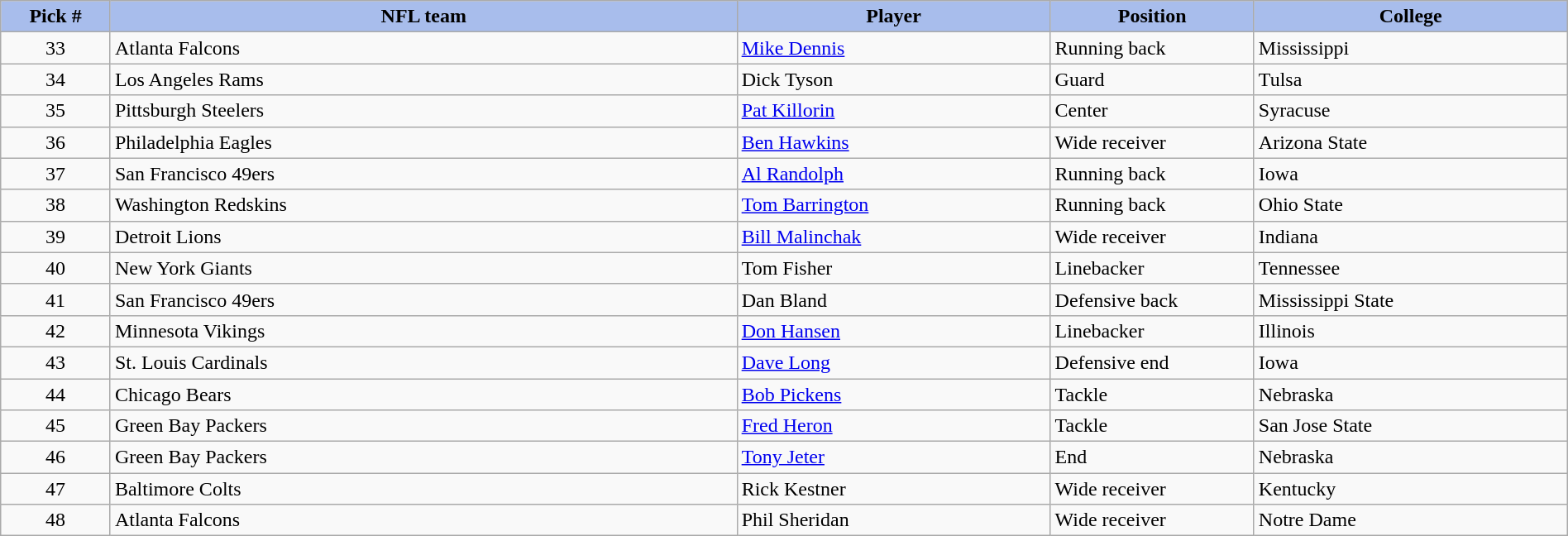<table class="wikitable sortable sortable" style="width: 100%">
<tr>
<th style="background:#A8BDEC;" width=7%>Pick #</th>
<th width=40% style="background:#A8BDEC;">NFL team</th>
<th width=20% style="background:#A8BDEC;">Player</th>
<th width=13% style="background:#A8BDEC;">Position</th>
<th style="background:#A8BDEC;">College</th>
</tr>
<tr>
<td align=center>33</td>
<td>Atlanta Falcons</td>
<td><a href='#'>Mike Dennis</a></td>
<td>Running back</td>
<td>Mississippi</td>
</tr>
<tr>
<td align=center>34</td>
<td>Los Angeles Rams</td>
<td>Dick Tyson</td>
<td>Guard</td>
<td>Tulsa</td>
</tr>
<tr>
<td align=center>35</td>
<td>Pittsburgh Steelers</td>
<td><a href='#'>Pat Killorin</a></td>
<td>Center</td>
<td>Syracuse</td>
</tr>
<tr>
<td align=center>36</td>
<td>Philadelphia Eagles</td>
<td><a href='#'>Ben Hawkins</a></td>
<td>Wide receiver</td>
<td>Arizona State</td>
</tr>
<tr>
<td align=center>37</td>
<td>San Francisco 49ers</td>
<td><a href='#'>Al Randolph</a></td>
<td>Running back</td>
<td>Iowa</td>
</tr>
<tr>
<td align=center>38</td>
<td>Washington Redskins</td>
<td><a href='#'>Tom Barrington</a></td>
<td>Running back</td>
<td>Ohio State</td>
</tr>
<tr>
<td align=center>39</td>
<td>Detroit Lions</td>
<td><a href='#'>Bill Malinchak</a></td>
<td>Wide receiver</td>
<td>Indiana</td>
</tr>
<tr>
<td align=center>40</td>
<td>New York Giants</td>
<td>Tom Fisher</td>
<td>Linebacker</td>
<td>Tennessee</td>
</tr>
<tr>
<td align=center>41</td>
<td>San Francisco 49ers</td>
<td>Dan Bland</td>
<td>Defensive back</td>
<td>Mississippi State</td>
</tr>
<tr>
<td align=center>42</td>
<td>Minnesota Vikings</td>
<td><a href='#'>Don Hansen</a></td>
<td>Linebacker</td>
<td>Illinois</td>
</tr>
<tr>
<td align=center>43</td>
<td>St. Louis Cardinals</td>
<td><a href='#'>Dave Long</a></td>
<td>Defensive end</td>
<td>Iowa</td>
</tr>
<tr>
<td align=center>44</td>
<td>Chicago Bears</td>
<td><a href='#'>Bob Pickens</a></td>
<td>Tackle</td>
<td>Nebraska</td>
</tr>
<tr>
<td align=center>45</td>
<td>Green Bay Packers</td>
<td><a href='#'>Fred Heron</a></td>
<td>Tackle</td>
<td>San Jose State</td>
</tr>
<tr>
<td align=center>46</td>
<td>Green Bay Packers</td>
<td><a href='#'>Tony Jeter</a></td>
<td>End</td>
<td>Nebraska</td>
</tr>
<tr>
<td align=center>47</td>
<td>Baltimore Colts</td>
<td>Rick Kestner</td>
<td>Wide receiver</td>
<td>Kentucky</td>
</tr>
<tr>
<td align=center>48</td>
<td>Atlanta Falcons</td>
<td>Phil Sheridan</td>
<td>Wide receiver</td>
<td>Notre Dame</td>
</tr>
</table>
